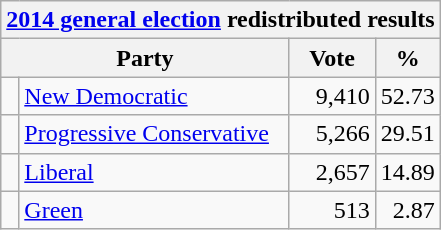<table class="wikitable">
<tr>
<th colspan="4"><a href='#'>2014 general election</a> redistributed results</th>
</tr>
<tr>
<th bgcolor="#DDDDFF" width="130px" colspan="2">Party</th>
<th bgcolor="#DDDDFF" width="50px">Vote</th>
<th bgcolor="#DDDDFF" width="30px">%</th>
</tr>
<tr>
<td> </td>
<td><a href='#'>New Democratic</a></td>
<td align=right>9,410</td>
<td align=right>52.73</td>
</tr>
<tr>
<td> </td>
<td><a href='#'>Progressive Conservative</a></td>
<td align=right>5,266</td>
<td align=right>29.51</td>
</tr>
<tr>
<td> </td>
<td><a href='#'>Liberal</a></td>
<td align=right>2,657</td>
<td align=right>14.89</td>
</tr>
<tr>
<td> </td>
<td><a href='#'>Green</a></td>
<td align=right>513</td>
<td align=right>2.87</td>
</tr>
</table>
